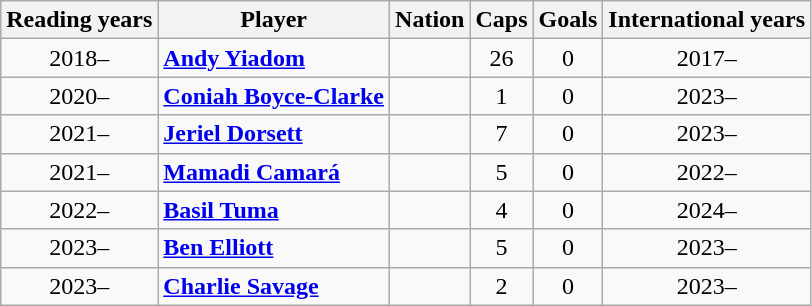<table class="wikitable sortable" style="text-align:center">
<tr>
<th>Reading years</th>
<th>Player</th>
<th>Nation</th>
<th>Caps</th>
<th>Goals</th>
<th>International years</th>
</tr>
<tr>
<td>2018–</td>
<td align="left"><strong><a href='#'>Andy Yiadom</a></strong></td>
<td align="left"></td>
<td>26</td>
<td>0</td>
<td>2017–</td>
</tr>
<tr>
<td>2020–</td>
<td align="left"><strong><a href='#'>Coniah Boyce-Clarke</a></strong></td>
<td align="left"></td>
<td>1</td>
<td>0</td>
<td>2023–</td>
</tr>
<tr>
<td>2021–</td>
<td align="left"><strong><a href='#'>Jeriel Dorsett</a></strong></td>
<td align="left"></td>
<td>7</td>
<td>0</td>
<td>2023–</td>
</tr>
<tr>
<td>2021–</td>
<td align="left"><strong><a href='#'>Mamadi Camará</a></strong></td>
<td align="left"></td>
<td>5</td>
<td>0</td>
<td>2022–</td>
</tr>
<tr>
<td>2022–</td>
<td align="left"><strong><a href='#'>Basil Tuma</a></strong></td>
<td align="left"></td>
<td>4</td>
<td>0</td>
<td>2024–</td>
</tr>
<tr>
<td>2023–</td>
<td align="left"><strong><a href='#'>Ben Elliott</a></strong></td>
<td align="left"></td>
<td>5</td>
<td>0</td>
<td>2023–</td>
</tr>
<tr>
<td>2023–</td>
<td align="left"><strong><a href='#'>Charlie Savage</a></strong></td>
<td align="left"></td>
<td>2</td>
<td>0</td>
<td>2023–</td>
</tr>
</table>
